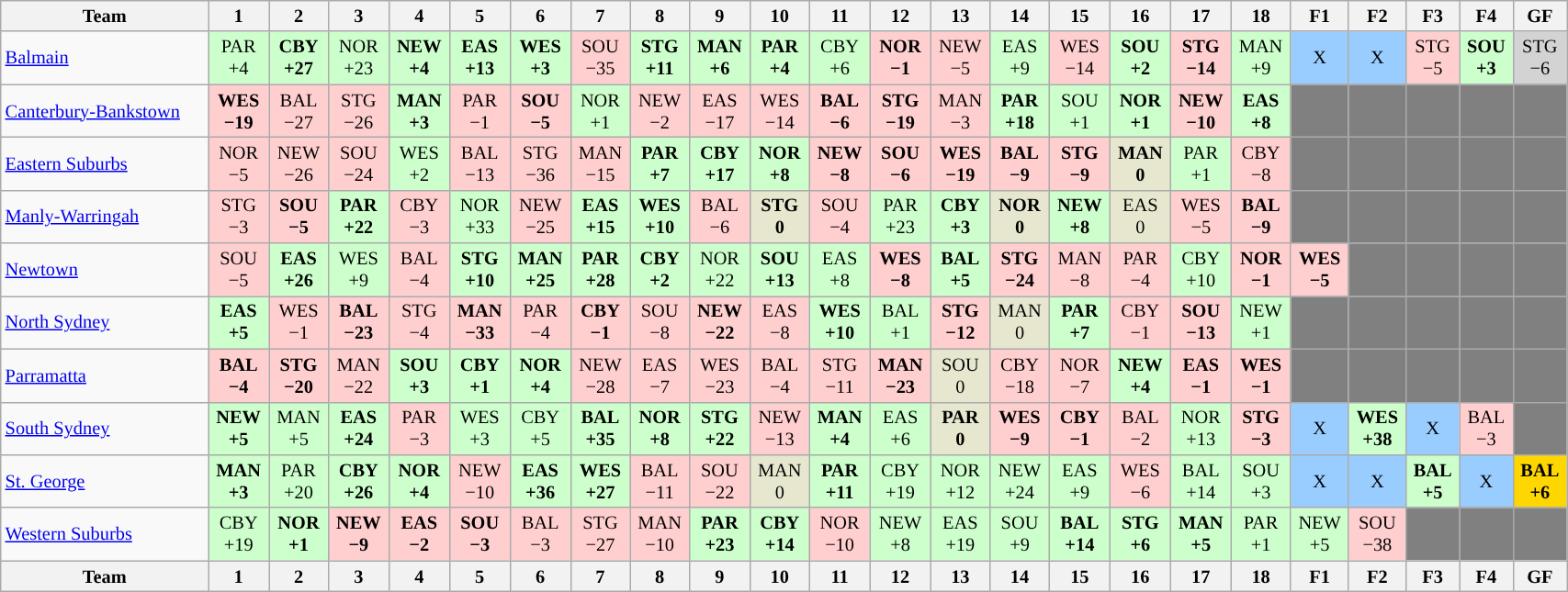<table class="wikitable sortable" style="font-size:85%; text-align:center; width:90%">
<tr valign="top">
<th valign="middle">Team</th>
<th>1</th>
<th>2</th>
<th>3</th>
<th>4</th>
<th>5</th>
<th>6</th>
<th>7</th>
<th>8</th>
<th>9</th>
<th>10</th>
<th>11</th>
<th>12</th>
<th>13</th>
<th>14</th>
<th>15</th>
<th>16</th>
<th>17</th>
<th>18</th>
<th>F1</th>
<th>F2</th>
<th>F3</th>
<th>F4</th>
<th>GF</th>
</tr>
<tr>
<td align="left"><a href='#'>Balmain</a></td>
<td style="background:#cfc;">PAR<br>+4</td>
<td style="background:#cfc;"><strong>CBY<br>+27</strong></td>
<td style="background:#cfc;">NOR<br>+23</td>
<td style="background:#cfc;"><strong>NEW<br>+4</strong></td>
<td style="background:#cfc;"><strong>EAS<br>+13</strong></td>
<td style="background:#cfc;"><strong>WES<br>+3</strong></td>
<td style="background:#FFCFCF;">SOU<br>−35</td>
<td style="background:#cfc;"><strong>STG<br>+11</strong></td>
<td style="background:#cfc;"><strong>MAN<br>+6</strong></td>
<td style="background:#cfc;"><strong>PAR<br>+4</strong></td>
<td style="background:#cfc;">CBY<br>+6</td>
<td style="background:#FFCFCF;"><strong>NOR<br>−1</strong></td>
<td style="background:#FFCFCF;">NEW<br>−5</td>
<td style="background:#cfc;">EAS<br>+9</td>
<td style="background:#FFCFCF;">WES<br>−14</td>
<td style="background:#cfc;"><strong>SOU<br>+2</strong></td>
<td style="background:#FFCFCF;"><strong>STG<br>−14</strong></td>
<td style="background:#cfc;">MAN<br>+9</td>
<td style="background:#99ccff;">X</td>
<td style="background:#99ccff;">X</td>
<td style="background:#FFCFCF;">STG<br>−5</td>
<td style="background:#cfc;"><strong>SOU<br>+3</strong></td>
<td style="background:#D3D3D3;">STG<br>−6</td>
</tr>
<tr>
<td align="left"><a href='#'>Canterbury-Bankstown</a></td>
<td style="background:#FFCFCF;"><strong>WES<br>−19</strong></td>
<td style="background:#FFCFCF;">BAL<br>−27</td>
<td style="background:#FFCFCF;">STG<br>−26</td>
<td style="background:#cfc;"><strong>MAN<br>+3</strong></td>
<td style="background:#FFCFCF;">PAR<br>−1</td>
<td style="background:#FFCFCF;"><strong>SOU<br>−5</strong></td>
<td style="background:#cfc;">NOR<br>+1</td>
<td style="background:#FFCFCF;">NEW<br>−2</td>
<td style="background:#FFCFCF;">EAS<br>−17</td>
<td style="background:#FFCFCF;">WES<br>−14</td>
<td style="background:#FFCFCF;"><strong>BAL<br>−6</strong></td>
<td style="background:#FFCFCF;"><strong>STG<br>−19</strong></td>
<td style="background:#FFCFCF;">MAN<br>−3</td>
<td style="background:#cfc;"><strong>PAR<br>+18</strong></td>
<td style="background:#cfc;">SOU<br>+1</td>
<td style="background:#cfc;"><strong>NOR<br>+1</strong></td>
<td style="background:#FFCFCF;"><strong>NEW<br>−10</strong></td>
<td style="background:#cfc;"><strong>EAS<br>+8</strong></td>
<td style="background:#808080;"></td>
<td style="background:#808080;"></td>
<td style="background:#808080;"></td>
<td style="background:#808080;"></td>
<td style="background:#808080;"></td>
</tr>
<tr>
<td align="left"><a href='#'>Eastern Suburbs</a></td>
<td style="background:#FFCFCF;">NOR<br>−5</td>
<td style="background:#FFCFCF;">NEW<br>−26</td>
<td style="background:#FFCFCF;">SOU<br>−24</td>
<td style="background:#cfc;">WES<br>+2</td>
<td style="background:#FFCFCF;">BAL<br>−13</td>
<td style="background:#FFCFCF;">STG<br>−36</td>
<td style="background:#FFCFCF;">MAN<br>−15</td>
<td style="background:#cfc;"><strong>PAR<br>+7</strong></td>
<td style="background:#cfc;"><strong>CBY<br>+17</strong></td>
<td style="background:#cfc;"><strong>NOR<br>+8</strong></td>
<td style="background:#FFCFCF;"><strong>NEW<br>−8</strong></td>
<td style="background:#FFCFCF;"><strong>SOU<br>−6</strong></td>
<td style="background:#FFCFCF;"><strong>WES<br>−19</strong></td>
<td style="background:#FFCFCF;"><strong>BAL<br>−9</strong></td>
<td style="background:#FFCFCF;"><strong>STG<br>−9</strong></td>
<td style="background:#E6E7CE"><strong>MAN<br>0</strong></td>
<td style="background:#cfc;">PAR<br>+1</td>
<td style="background:#FFCFCF;">CBY<br>−8</td>
<td style="background:#808080;"></td>
<td style="background:#808080;"></td>
<td style="background:#808080;"></td>
<td style="background:#808080;"></td>
<td style="background:#808080;"></td>
</tr>
<tr>
<td align="left"><a href='#'>Manly-Warringah</a></td>
<td style="background:#FFCFCF;">STG<br>−3</td>
<td style="background:#FFCFCF;"><strong>SOU<br>−5</strong></td>
<td style="background:#cfc;"><strong>PAR<br>+22</strong></td>
<td style="background:#FFCFCF;">CBY<br>−3</td>
<td style="background:#cfc;">NOR<br>+33</td>
<td style="background:#FFCFCF;">NEW<br>−25</td>
<td style="background:#cfc;"><strong>EAS<br>+15</strong></td>
<td style="background:#cfc;"><strong>WES<br>+10</strong></td>
<td style="background:#FFCFCF;">BAL<br>−6</td>
<td style="background:#E6E7CE"><strong>STG<br>0</strong></td>
<td style="background:#FFCFCF;">SOU<br>−4</td>
<td style="background:#cfc;">PAR<br>+23</td>
<td style="background:#cfc;"><strong>CBY<br>+3</strong></td>
<td style="background:#E6E7CE"><strong>NOR<br>0</strong></td>
<td style="background:#cfc;"><strong>NEW<br>+8</strong></td>
<td style="background:#E6E7CE">EAS<br>0</td>
<td style="background:#FFCFCF;">WES<br>−5</td>
<td style="background:#FFCFCF;"><strong>BAL<br>−9</strong></td>
<td style="background:#808080;"></td>
<td style="background:#808080;"></td>
<td style="background:#808080;"></td>
<td style="background:#808080;"></td>
<td style="background:#808080;"></td>
</tr>
<tr>
<td align="left"><a href='#'>Newtown</a></td>
<td style="background:#FFCFCF;">SOU<br>−5</td>
<td style="background:#cfc;"><strong>EAS<br>+26</strong></td>
<td style="background:#cfc;">WES<br>+9</td>
<td style="background:#FFCFCF;">BAL<br>−4</td>
<td style="background:#cfc;"><strong>STG<br>+10</strong></td>
<td style="background:#cfc;"><strong>MAN<br>+25</strong></td>
<td style="background:#cfc;"><strong>PAR<br>+28</strong></td>
<td style="background:#cfc;"><strong>CBY<br>+2</strong></td>
<td style="background:#cfc;">NOR<br>+22</td>
<td style="background:#cfc;"><strong>SOU<br>+13</strong></td>
<td style="background:#cfc;">EAS<br>+8</td>
<td style="background:#FFCFCF;"><strong>WES<br>−8</strong></td>
<td style="background:#cfc;"><strong>BAL<br>+5</strong></td>
<td style="background:#FFCFCF;"><strong>STG<br>−24</strong></td>
<td style="background:#FFCFCF;">MAN<br>−8</td>
<td style="background:#FFCFCF;">PAR<br>−4</td>
<td style="background:#cfc;">CBY<br>+10</td>
<td style="background:#FFCFCF;"><strong>NOR<br>−1</strong></td>
<td style="background:#FFCFCF;"><strong>WES<br>−5</strong></td>
<td style="background:#808080;"></td>
<td style="background:#808080;"></td>
<td style="background:#808080;"></td>
<td style="background:#808080;"></td>
</tr>
<tr>
<td align="left"><a href='#'>North Sydney</a></td>
<td style="background:#cfc;"><strong>EAS<br>+5</strong></td>
<td style="background:#FFCFCF;">WES<br>−1</td>
<td style="background:#FFCFCF;"><strong>BAL<br>−23</strong></td>
<td style="background:#FFCFCF;">STG<br>−4</td>
<td style="background:#FFCFCF;"><strong>MAN<br>−33</strong></td>
<td style="background:#FFCFCF;">PAR<br>−4</td>
<td style="background:#FFCFCF;"><strong>CBY<br>−1</strong></td>
<td style="background:#FFCFCF;">SOU<br>−8</td>
<td style="background:#FFCFCF;"><strong>NEW<br>−22</strong></td>
<td style="background:#FFCFCF;">EAS<br>−8</td>
<td style="background:#cfc;"><strong>WES<br>+10</strong></td>
<td style="background:#cfc;">BAL<br>+1</td>
<td style="background:#FFCFCF;"><strong>STG<br>−12</strong></td>
<td style="background:#E6E7CE">MAN<br>0</td>
<td style="background:#cfc;"><strong>PAR<br>+7</strong></td>
<td style="background:#FFCFCF;">CBY<br>−1</td>
<td style="background:#FFCFCF;"><strong>SOU<br>−13</strong></td>
<td style="background:#cfc;">NEW<br>+1</td>
<td style="background:#808080;"></td>
<td style="background:#808080;"></td>
<td style="background:#808080;"></td>
<td style="background:#808080;"></td>
<td style="background:#808080;"></td>
</tr>
<tr>
<td align="left"><a href='#'>Parramatta</a></td>
<td style="background:#FFCFCF;"><strong>BAL<br>−4</strong></td>
<td style="background:#FFCFCF;"><strong>STG<br>−20</strong></td>
<td style="background:#FFCFCF;">MAN<br>−22</td>
<td style="background:#cfc;"><strong>SOU<br>+3</strong></td>
<td style="background:#cfc;"><strong>CBY<br>+1</strong></td>
<td style="background:#cfc;"><strong>NOR<br>+4</strong></td>
<td style="background:#FFCFCF;">NEW<br>−28</td>
<td style="background:#FFCFCF;">EAS<br>−7</td>
<td style="background:#FFCFCF;">WES<br>−23</td>
<td style="background:#FFCFCF;">BAL<br>−4</td>
<td style="background:#FFCFCF;">STG<br>−11</td>
<td style="background:#FFCFCF;"><strong>MAN<br>−23</strong></td>
<td style="background:#E6E7CE">SOU<br>0</td>
<td style="background:#FFCFCF;">CBY<br>−18</td>
<td style="background:#FFCFCF;">NOR<br>−7</td>
<td style="background:#cfc;"><strong>NEW<br>+4</strong></td>
<td style="background:#FFCFCF;"><strong>EAS<br>−1</strong></td>
<td style="background:#FFCFCF;"><strong>WES<br>−1</strong></td>
<td style="background:#808080;"></td>
<td style="background:#808080;"></td>
<td style="background:#808080;"></td>
<td style="background:#808080;"></td>
<td style="background:#808080;"></td>
</tr>
<tr>
<td align="left"><a href='#'>South Sydney</a></td>
<td style="background:#cfc;"><strong>NEW<br>+5</strong></td>
<td style="background:#cfc;">MAN<br>+5</td>
<td style="background:#cfc;"><strong>EAS<br>+24</strong></td>
<td style="background:#FFCFCF;">PAR<br>−3</td>
<td style="background:#cfc;">WES<br>+3</td>
<td style="background:#cfc;">CBY<br>+5</td>
<td style="background:#cfc;"><strong>BAL<br>+35</strong></td>
<td style="background:#cfc;"><strong>NOR<br>+8</strong></td>
<td style="background:#cfc;"><strong>STG<br>+22</strong></td>
<td style="background:#FFCFCF;">NEW<br>−13</td>
<td style="background:#cfc;"><strong>MAN<br>+4</strong></td>
<td style="background:#cfc;">EAS<br>+6</td>
<td style="background:#E6E7CE"><strong>PAR<br>0</strong></td>
<td style="background:#FFCFCF;"><strong>WES<br>−9</strong></td>
<td style="background:#FFCFCF;"><strong>CBY<br>−1</strong></td>
<td style="background:#FFCFCF;">BAL<br>−2</td>
<td style="background:#cfc;">NOR<br>+13</td>
<td style="background:#FFCFCF;"><strong>STG<br>−3</strong></td>
<td style="background:#99ccff;">X</td>
<td style="background:#cfc;"><strong>WES<br>+38</strong></td>
<td style="background:#99ccff;">X</td>
<td style="background:#FFCFCF;">BAL<br>−3</td>
<td style="background:#808080;"></td>
</tr>
<tr>
<td align="left"><a href='#'>St. George</a></td>
<td style="background:#cfc;"><strong>MAN<br>+3</strong></td>
<td style="background:#cfc;">PAR<br>+20</td>
<td style="background:#cfc;"><strong>CBY<br>+26</strong></td>
<td style="background:#cfc;"><strong>NOR<br>+4</strong></td>
<td style="background:#FFCFCF;">NEW<br>−10</td>
<td style="background:#cfc;"><strong>EAS<br>+36</strong></td>
<td style="background:#cfc;"><strong>WES<br>+27</strong></td>
<td style="background:#FFCFCF;">BAL<br>−11</td>
<td style="background:#FFCFCF;">SOU<br>−22</td>
<td style="background:#E6E7CE">MAN<br>0</td>
<td style="background:#cfc;"><strong>PAR<br>+11</strong></td>
<td style="background:#cfc;">CBY<br>+19</td>
<td style="background:#cfc;">NOR<br>+12</td>
<td style="background:#cfc;">NEW<br>+24</td>
<td style="background:#cfc;">EAS<br>+9</td>
<td style="background:#FFCFCF;">WES<br>−6</td>
<td style="background:#cfc;">BAL<br>+14</td>
<td style="background:#cfc;">SOU<br>+3</td>
<td style="background:#99ccff;">X</td>
<td style="background:#99ccff;">X</td>
<td style="background:#cfc;"><strong>BAL<br>+5</strong></td>
<td style="background:#99ccff;">X</td>
<td style="background:#FFD700;"><strong>BAL<br>+6</strong></td>
</tr>
<tr>
<td align="left"><a href='#'>Western Suburbs</a></td>
<td style="background:#cfc;">CBY<br>+19</td>
<td style="background:#cfc;"><strong>NOR<br>+1</strong></td>
<td style="background:#FFCFCF;"><strong>NEW<br>−9</strong></td>
<td style="background:#FFCFCF;"><strong>EAS<br>−2</strong></td>
<td style="background:#FFCFCF;"><strong>SOU<br>−3</strong></td>
<td style="background:#FFCFCF;">BAL<br>−3</td>
<td style="background:#FFCFCF;">STG<br>−27</td>
<td style="background:#FFCFCF;">MAN<br>−10</td>
<td style="background:#cfc;"><strong>PAR<br>+23</strong></td>
<td style="background:#cfc;"><strong>CBY<br>+14</strong></td>
<td style="background:#FFCFCF;">NOR<br>−10</td>
<td style="background:#cfc;">NEW<br>+8</td>
<td style="background:#cfc;">EAS<br>+19</td>
<td style="background:#cfc;">SOU<br>+9</td>
<td style="background:#cfc;"><strong>BAL<br>+14</strong></td>
<td style="background:#cfc;"><strong>STG<br>+6</strong></td>
<td style="background:#cfc;"><strong>MAN<br>+5</strong></td>
<td style="background:#cfc;">PAR<br>+1</td>
<td style="background:#cfc;">NEW<br>+5</td>
<td style="background:#FFCFCF;">SOU<br>−38</td>
<td style="background:#808080;"></td>
<td style="background:#808080;"></td>
<td style="background:#808080;"></td>
</tr>
<tr valign="top">
<th valign="middle">Team</th>
<th>1</th>
<th>2</th>
<th>3</th>
<th>4</th>
<th>5</th>
<th>6</th>
<th>7</th>
<th>8</th>
<th>9</th>
<th>10</th>
<th>11</th>
<th>12</th>
<th>13</th>
<th>14</th>
<th>15</th>
<th>16</th>
<th>17</th>
<th>18</th>
<th>F1</th>
<th>F2</th>
<th>F3</th>
<th>F4</th>
<th>GF</th>
</tr>
</table>
